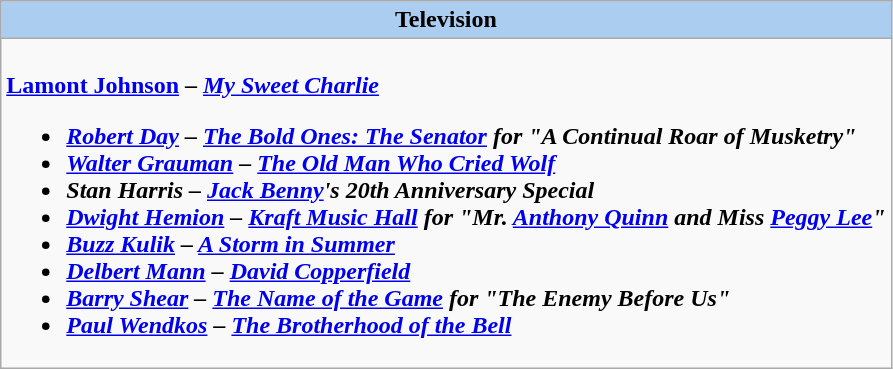<table class=wikitable style="width="100%">
<tr>
<th colspan="2" style="background:#abcdef;">Television</th>
</tr>
<tr>
<td colspan="2" style="vertical-align:top;"><br><strong><a href='#'>Lamont Johnson</a> – <em><a href='#'>My Sweet Charlie</a><strong><em><ul><li><a href='#'>Robert Day</a> – </em><a href='#'>The Bold Ones: The Senator</a><em> for "A Continual Roar of Musketry"</li><li><a href='#'>Walter Grauman</a> – </em><a href='#'>The Old Man Who Cried Wolf</a><em></li><li>Stan Harris – </em><a href='#'>Jack Benny</a>'s 20th Anniversary Special<em></li><li><a href='#'>Dwight Hemion</a> – </em><a href='#'>Kraft Music Hall</a><em> for "Mr. <a href='#'>Anthony Quinn</a> and Miss <a href='#'>Peggy Lee</a>"</li><li><a href='#'>Buzz Kulik</a> – </em><a href='#'>A Storm in Summer</a><em></li><li><a href='#'>Delbert Mann</a> – </em><a href='#'>David Copperfield</a><em></li><li><a href='#'>Barry Shear</a> – </em><a href='#'>The Name of the Game</a><em> for "The Enemy Before Us"</li><li><a href='#'>Paul Wendkos</a> – </em><a href='#'>The Brotherhood of the Bell</a><em></li></ul></td>
</tr>
</table>
